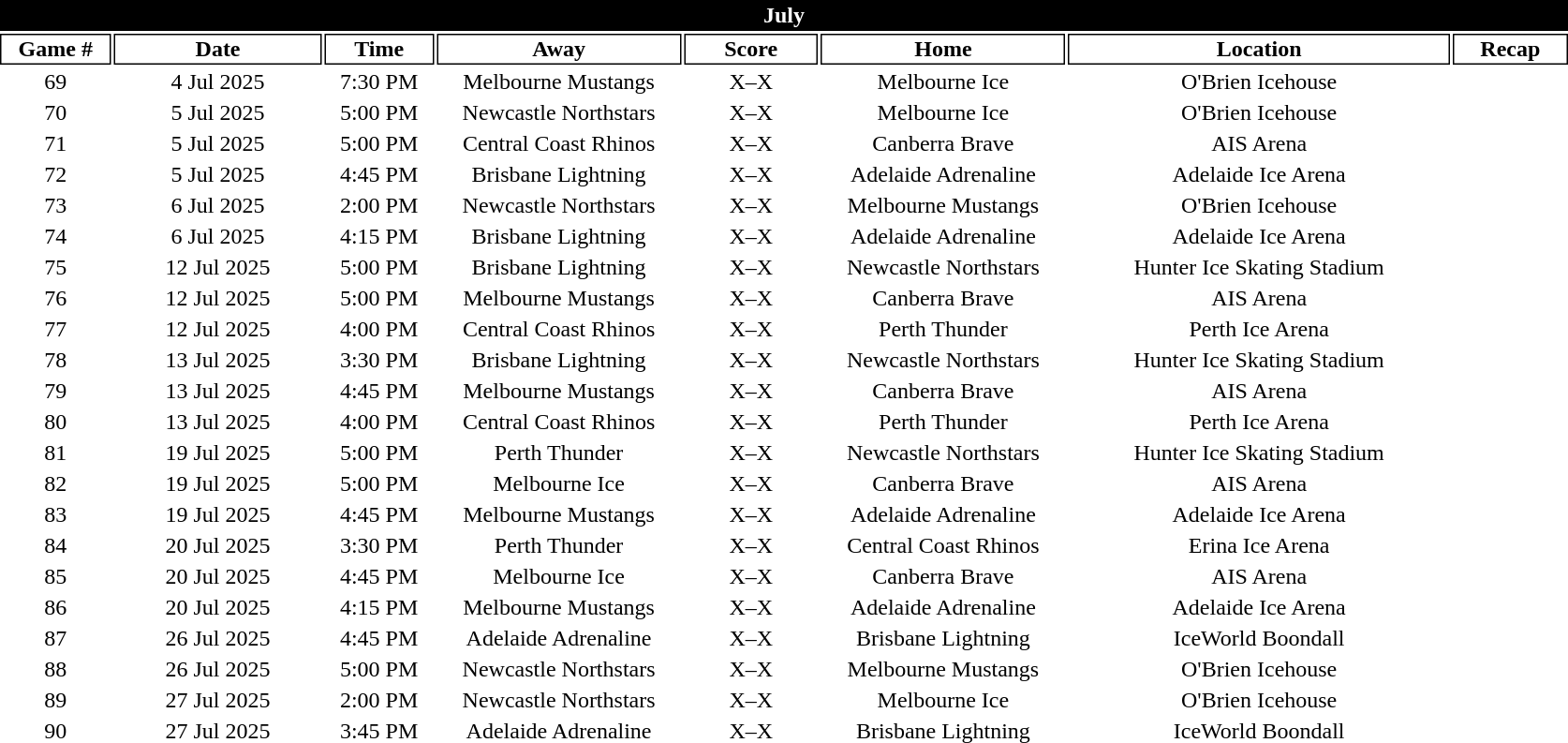<table class="toccolours" style="width:70em;text-align: center">
<tr>
<th colspan="8" style="background:#000000;color:white;border:#000000 1px solid">July</th>
</tr>
<tr>
<th style="background:#FFFFFF;color:black;border:#000000 1px solid; width: 40px">Game #</th>
<th style="background:#FFFFFF;color:black;border:#000000 1px solid; width: 80px">Date</th>
<th style="background:#FFFFFF;color:black;border:#000000 1px solid; width: 40px">Time</th>
<th style="background:#FFFFFF;color:black;border:#000000 1px solid; width: 95px">Away</th>
<th style="background:#FFFFFF;color:black;border:#000000 1px solid; width: 50px">Score</th>
<th style="background:#FFFFFF;color:black;border:#000000 1px solid; width: 95px">Home</th>
<th style="background:#FFFFFF;color:black;border:#000000 1px solid; width: 150px">Location</th>
<th style="background:#FFFFFF;color:black;border:#000000 1px solid; width: 40px">Recap</th>
</tr>
<tr>
<td>69</td>
<td>4 Jul 2025</td>
<td>7:30 PM</td>
<td>Melbourne Mustangs</td>
<td>X–X</td>
<td>Melbourne Ice</td>
<td>O'Brien Icehouse</td>
</tr>
<tr>
<td>70</td>
<td>5 Jul 2025</td>
<td>5:00 PM</td>
<td>Newcastle Northstars</td>
<td>X–X</td>
<td>Melbourne Ice</td>
<td>O'Brien Icehouse</td>
</tr>
<tr>
<td>71</td>
<td>5 Jul 2025</td>
<td>5:00 PM</td>
<td>Central Coast Rhinos</td>
<td>X–X</td>
<td>Canberra Brave</td>
<td>AIS Arena</td>
</tr>
<tr>
<td>72</td>
<td>5 Jul 2025</td>
<td>4:45 PM</td>
<td>Brisbane Lightning</td>
<td>X–X</td>
<td>Adelaide Adrenaline</td>
<td>Adelaide Ice Arena</td>
</tr>
<tr>
<td>73</td>
<td>6 Jul 2025</td>
<td>2:00 PM</td>
<td>Newcastle Northstars</td>
<td>X–X</td>
<td>Melbourne Mustangs</td>
<td>O'Brien Icehouse</td>
</tr>
<tr>
<td>74</td>
<td>6 Jul 2025</td>
<td>4:15 PM</td>
<td>Brisbane Lightning</td>
<td>X–X</td>
<td>Adelaide Adrenaline</td>
<td>Adelaide Ice Arena</td>
</tr>
<tr>
<td>75</td>
<td>12 Jul 2025</td>
<td>5:00 PM</td>
<td>Brisbane Lightning</td>
<td>X–X</td>
<td>Newcastle Northstars</td>
<td>Hunter Ice Skating Stadium</td>
</tr>
<tr>
<td>76</td>
<td>12 Jul 2025</td>
<td>5:00 PM</td>
<td>Melbourne Mustangs</td>
<td>X–X</td>
<td>Canberra Brave</td>
<td>AIS Arena</td>
</tr>
<tr>
<td>77</td>
<td>12 Jul 2025</td>
<td>4:00 PM</td>
<td>Central Coast Rhinos</td>
<td>X–X</td>
<td>Perth Thunder</td>
<td>Perth Ice Arena</td>
</tr>
<tr>
<td>78</td>
<td>13 Jul 2025</td>
<td>3:30 PM</td>
<td>Brisbane Lightning</td>
<td>X–X</td>
<td>Newcastle Northstars</td>
<td>Hunter Ice Skating Stadium</td>
</tr>
<tr>
<td>79</td>
<td>13 Jul 2025</td>
<td>4:45 PM</td>
<td>Melbourne Mustangs</td>
<td>X–X</td>
<td>Canberra Brave</td>
<td>AIS Arena</td>
</tr>
<tr>
<td>80</td>
<td>13 Jul 2025</td>
<td>4:00 PM</td>
<td>Central Coast Rhinos</td>
<td>X–X</td>
<td>Perth Thunder</td>
<td>Perth Ice Arena</td>
</tr>
<tr>
<td>81</td>
<td>19 Jul 2025</td>
<td>5:00 PM</td>
<td>Perth Thunder</td>
<td>X–X</td>
<td>Newcastle Northstars</td>
<td>Hunter Ice Skating Stadium</td>
</tr>
<tr>
<td>82</td>
<td>19 Jul 2025</td>
<td>5:00 PM</td>
<td>Melbourne Ice</td>
<td>X–X</td>
<td>Canberra Brave</td>
<td>AIS Arena</td>
</tr>
<tr>
<td>83</td>
<td>19 Jul 2025</td>
<td>4:45 PM</td>
<td>Melbourne Mustangs</td>
<td>X–X</td>
<td>Adelaide Adrenaline</td>
<td>Adelaide Ice Arena</td>
</tr>
<tr>
<td>84</td>
<td>20 Jul 2025</td>
<td>3:30 PM</td>
<td>Perth Thunder</td>
<td>X–X</td>
<td>Central Coast Rhinos</td>
<td>Erina Ice Arena</td>
</tr>
<tr>
<td>85</td>
<td>20 Jul 2025</td>
<td>4:45 PM</td>
<td>Melbourne Ice</td>
<td>X–X</td>
<td>Canberra Brave</td>
<td>AIS Arena</td>
</tr>
<tr>
<td>86</td>
<td>20 Jul 2025</td>
<td>4:15 PM</td>
<td>Melbourne Mustangs</td>
<td>X–X</td>
<td>Adelaide Adrenaline</td>
<td>Adelaide Ice Arena</td>
</tr>
<tr>
<td>87</td>
<td>26 Jul 2025</td>
<td>4:45 PM</td>
<td>Adelaide Adrenaline</td>
<td>X–X</td>
<td>Brisbane Lightning</td>
<td>IceWorld Boondall</td>
</tr>
<tr>
<td>88</td>
<td>26 Jul 2025</td>
<td>5:00 PM</td>
<td>Newcastle Northstars</td>
<td>X–X</td>
<td>Melbourne Mustangs</td>
<td>O'Brien Icehouse</td>
</tr>
<tr>
<td>89</td>
<td>27 Jul 2025</td>
<td>2:00 PM</td>
<td>Newcastle Northstars</td>
<td>X–X</td>
<td>Melbourne Ice</td>
<td>O'Brien Icehouse</td>
</tr>
<tr>
<td>90</td>
<td>27 Jul 2025</td>
<td>3:45 PM</td>
<td>Adelaide Adrenaline</td>
<td>X–X</td>
<td>Brisbane Lightning</td>
<td>IceWorld Boondall</td>
</tr>
<tr>
</tr>
</table>
